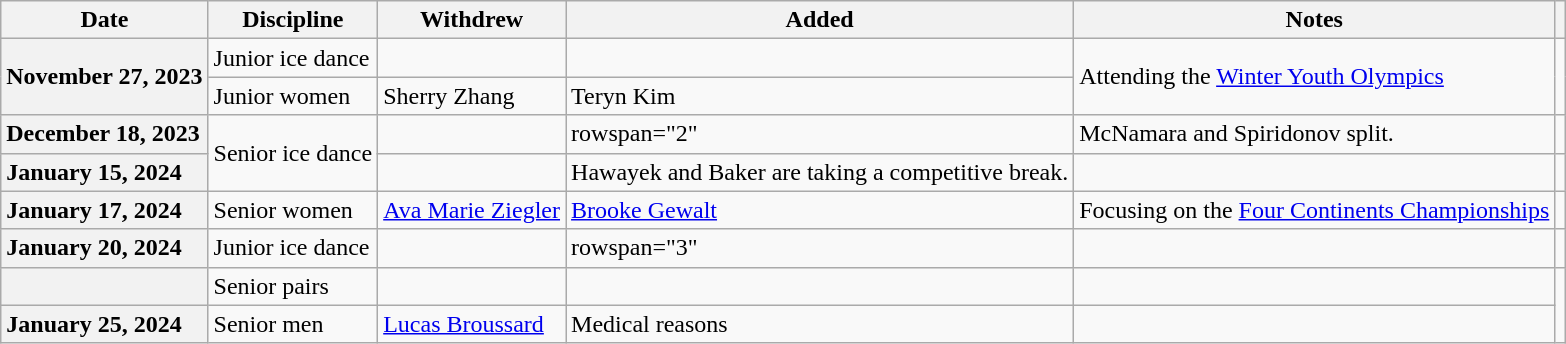<table class="wikitable unsortable" style="text-align:left;">
<tr>
<th scope="col">Date</th>
<th scope="col">Discipline</th>
<th scope="col">Withdrew</th>
<th scope="col">Added</th>
<th scope="col">Notes</th>
<th scope="col"></th>
</tr>
<tr>
<th scope="row" style="text-align:left" rowspan="2">November 27, 2023</th>
<td>Junior ice dance</td>
<td></td>
<td></td>
<td rowspan="2">Attending the <a href='#'>Winter Youth Olympics</a></td>
<td rowspan="2"></td>
</tr>
<tr>
<td>Junior women</td>
<td>Sherry Zhang</td>
<td>Teryn Kim</td>
</tr>
<tr>
<th scope="row" style="text-align:left">December 18, 2023</th>
<td rowspan="2">Senior ice dance</td>
<td></td>
<td>rowspan="2" </td>
<td>McNamara and Spiridonov split.</td>
<td></td>
</tr>
<tr>
<th scope="row" style="text-align:left">January 15, 2024</th>
<td></td>
<td>Hawayek and Baker are taking a competitive break.</td>
<td></td>
</tr>
<tr>
<th scope="row" style="text-align:left">January 17, 2024</th>
<td>Senior women</td>
<td><a href='#'>Ava Marie Ziegler</a></td>
<td><a href='#'>Brooke Gewalt</a></td>
<td>Focusing on the <a href='#'>Four Continents Championships</a></td>
<td></td>
</tr>
<tr>
<th scope="row" style="text-align:left">January 20, 2024</th>
<td>Junior ice dance</td>
<td></td>
<td>rowspan="3" </td>
<td></td>
<td></td>
</tr>
<tr>
<th></th>
<td>Senior pairs</td>
<td></td>
<td></td>
<td></td>
</tr>
<tr>
<th scope="row" style="text-align:left">January 25, 2024</th>
<td>Senior men</td>
<td><a href='#'>Lucas Broussard</a></td>
<td>Medical reasons</td>
<td></td>
</tr>
</table>
